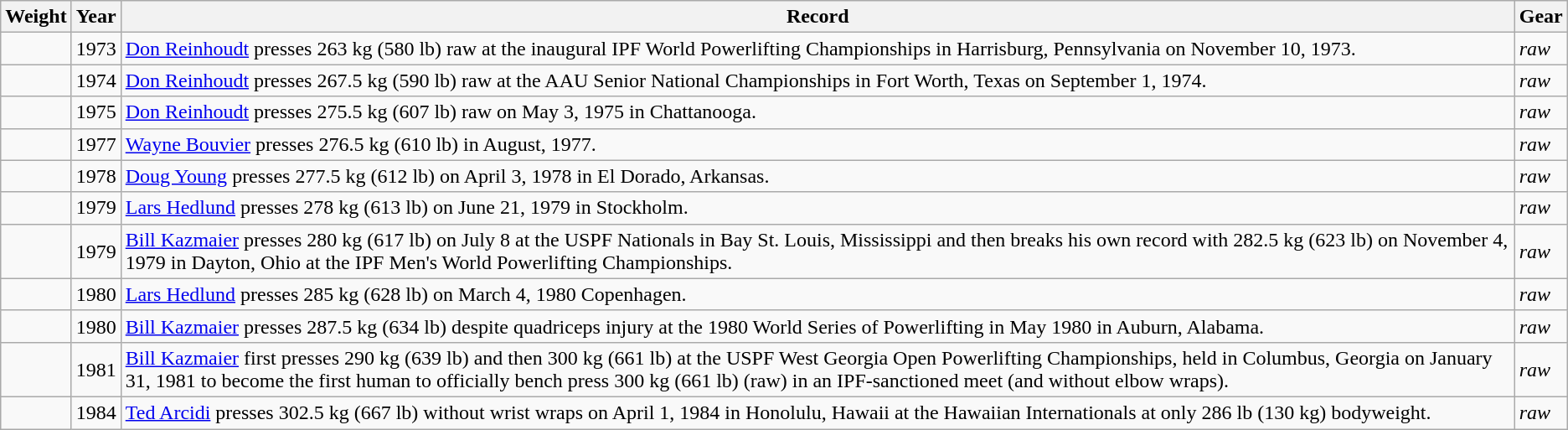<table class="wikitable">
<tr>
<th>Weight</th>
<th>Year</th>
<th>Record</th>
<th>Gear</th>
</tr>
<tr>
<td></td>
<td>1973</td>
<td><a href='#'>Don Reinhoudt</a> presses 263 kg (580 lb) raw at the inaugural IPF World Powerlifting Championships in Harrisburg, Pennsylvania on November 10, 1973.</td>
<td><em>raw</em></td>
</tr>
<tr>
<td></td>
<td>1974</td>
<td><a href='#'>Don Reinhoudt</a> presses 267.5 kg (590 lb) raw at the AAU Senior National Championships in Fort Worth, Texas on September 1, 1974.</td>
<td><em>raw</em></td>
</tr>
<tr>
<td></td>
<td>1975</td>
<td><a href='#'>Don Reinhoudt</a> presses 275.5 kg (607 lb) raw on May 3, 1975 in Chattanooga.</td>
<td><em>raw</em></td>
</tr>
<tr>
<td></td>
<td>1977</td>
<td><a href='#'>Wayne Bouvier</a> presses 276.5 kg (610 lb) in August, 1977.</td>
<td><em>raw</em></td>
</tr>
<tr>
<td></td>
<td>1978</td>
<td><a href='#'>Doug Young</a> presses 277.5 kg (612 lb) on April 3, 1978 in El Dorado, Arkansas.</td>
<td><em>raw</em></td>
</tr>
<tr>
<td></td>
<td>1979</td>
<td><a href='#'>Lars Hedlund</a> presses 278 kg (613 lb) on June 21, 1979 in Stockholm.</td>
<td><em>raw</em></td>
</tr>
<tr>
<td></td>
<td>1979</td>
<td><a href='#'>Bill Kazmaier</a> presses 280 kg (617 lb) on July 8 at the USPF Nationals in Bay St. Louis, Mississippi and then breaks his own record with 282.5 kg (623 lb) on November 4, 1979 in Dayton, Ohio at the IPF Men's World Powerlifting Championships.</td>
<td><em>raw</em></td>
</tr>
<tr>
<td></td>
<td>1980</td>
<td><a href='#'>Lars Hedlund</a> presses 285 kg (628 lb) on March 4, 1980 Copenhagen.</td>
<td><em>raw</em></td>
</tr>
<tr>
<td></td>
<td>1980</td>
<td><a href='#'>Bill Kazmaier</a> presses 287.5 kg (634 lb) despite quadriceps injury at the 1980 World Series of Powerlifting in May 1980 in Auburn, Alabama.</td>
<td><em>raw</em></td>
</tr>
<tr>
<td></td>
<td>1981</td>
<td><a href='#'>Bill Kazmaier</a> first presses 290 kg (639 lb) and then 300 kg (661 lb) at the USPF West Georgia Open Powerlifting Championships, held in Columbus, Georgia on January 31, 1981 to become the first human to officially bench press 300 kg (661 lb) (raw) in an IPF-sanctioned meet (and without elbow wraps).</td>
<td><em>raw</em></td>
</tr>
<tr>
<td></td>
<td>1984</td>
<td><a href='#'>Ted Arcidi</a> presses 302.5 kg (667 lb) without wrist wraps on April 1, 1984 in Honolulu, Hawaii at the Hawaiian Internationals at only 286 lb (130 kg) bodyweight.</td>
<td><em>raw</em></td>
</tr>
</table>
